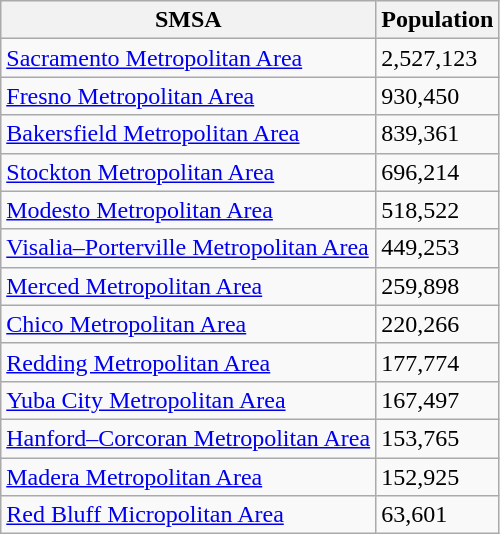<table class="wikitable sortable">
<tr>
<th>SMSA</th>
<th>Population</th>
</tr>
<tr>
<td><a href='#'>Sacramento Metropolitan Area</a></td>
<td>2,527,123</td>
</tr>
<tr>
<td><a href='#'>Fresno Metropolitan Area</a></td>
<td>930,450</td>
</tr>
<tr>
<td><a href='#'>Bakersfield Metropolitan Area</a></td>
<td>839,361</td>
</tr>
<tr>
<td><a href='#'>Stockton Metropolitan Area</a></td>
<td>696,214</td>
</tr>
<tr>
<td><a href='#'>Modesto Metropolitan Area</a></td>
<td>518,522</td>
</tr>
<tr>
<td><a href='#'>Visalia–Porterville Metropolitan Area</a></td>
<td>449,253</td>
</tr>
<tr>
<td><a href='#'>Merced Metropolitan Area</a></td>
<td>259,898</td>
</tr>
<tr>
<td><a href='#'>Chico Metropolitan Area</a></td>
<td>220,266</td>
</tr>
<tr>
<td><a href='#'>Redding Metropolitan Area</a></td>
<td>177,774</td>
</tr>
<tr>
<td><a href='#'>Yuba City Metropolitan Area</a></td>
<td>167,497</td>
</tr>
<tr>
<td><a href='#'>Hanford–Corcoran Metropolitan Area</a></td>
<td>153,765</td>
</tr>
<tr>
<td><a href='#'>Madera Metropolitan Area</a></td>
<td>152,925</td>
</tr>
<tr>
<td><a href='#'>Red Bluff Micropolitan Area</a></td>
<td>63,601</td>
</tr>
</table>
